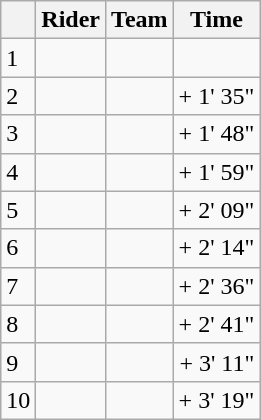<table class="wikitable">
<tr>
<th></th>
<th>Rider</th>
<th>Team</th>
<th>Time</th>
</tr>
<tr>
<td>1</td>
<td>  </td>
<td></td>
<td align="right"></td>
</tr>
<tr>
<td>2</td>
<td> </td>
<td></td>
<td align="right">+ 1' 35"</td>
</tr>
<tr>
<td>3</td>
<td></td>
<td></td>
<td align="right">+ 1' 48"</td>
</tr>
<tr>
<td>4</td>
<td></td>
<td></td>
<td align="right">+ 1' 59"</td>
</tr>
<tr>
<td>5</td>
<td></td>
<td></td>
<td align="right">+ 2' 09"</td>
</tr>
<tr>
<td>6</td>
<td></td>
<td></td>
<td align="right">+ 2' 14"</td>
</tr>
<tr>
<td>7</td>
<td> </td>
<td></td>
<td align="right">+ 2' 36"</td>
</tr>
<tr>
<td>8</td>
<td></td>
<td></td>
<td align="right">+ 2' 41"</td>
</tr>
<tr>
<td>9</td>
<td></td>
<td></td>
<td align="right">+ 3' 11"</td>
</tr>
<tr>
<td>10</td>
<td></td>
<td></td>
<td align="right">+ 3' 19"</td>
</tr>
</table>
